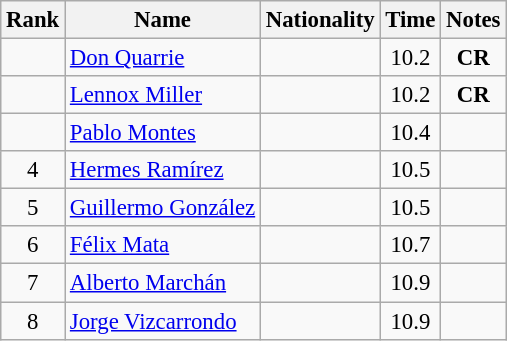<table class="wikitable sortable" style="text-align:center;font-size:95%">
<tr>
<th>Rank</th>
<th>Name</th>
<th>Nationality</th>
<th>Time</th>
<th>Notes</th>
</tr>
<tr>
<td></td>
<td align=left><a href='#'>Don Quarrie</a></td>
<td align=left></td>
<td>10.2</td>
<td><strong>CR</strong></td>
</tr>
<tr>
<td></td>
<td align=left><a href='#'>Lennox Miller</a></td>
<td align=left></td>
<td>10.2</td>
<td><strong>CR</strong></td>
</tr>
<tr>
<td></td>
<td align=left><a href='#'>Pablo Montes</a></td>
<td align=left></td>
<td>10.4</td>
<td></td>
</tr>
<tr>
<td>4</td>
<td align=left><a href='#'>Hermes Ramírez</a></td>
<td align=left></td>
<td>10.5</td>
<td></td>
</tr>
<tr>
<td>5</td>
<td align=left><a href='#'>Guillermo González</a></td>
<td align=left></td>
<td>10.5</td>
<td></td>
</tr>
<tr>
<td>6</td>
<td align=left><a href='#'>Félix Mata</a></td>
<td align=left></td>
<td>10.7</td>
<td></td>
</tr>
<tr>
<td>7</td>
<td align=left><a href='#'>Alberto Marchán</a></td>
<td align=left></td>
<td>10.9</td>
<td></td>
</tr>
<tr>
<td>8</td>
<td align=left><a href='#'>Jorge Vizcarrondo</a></td>
<td align=left></td>
<td>10.9</td>
<td></td>
</tr>
</table>
